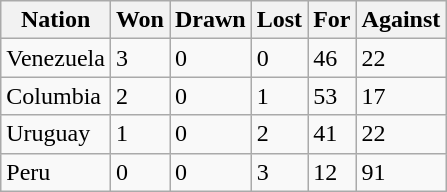<table class="wikitable">
<tr>
<th>Nation</th>
<th>Won</th>
<th>Drawn</th>
<th>Lost</th>
<th>For</th>
<th>Against</th>
</tr>
<tr>
<td>Venezuela</td>
<td>3</td>
<td>0</td>
<td>0</td>
<td>46</td>
<td>22</td>
</tr>
<tr>
<td>Columbia</td>
<td>2</td>
<td>0</td>
<td>1</td>
<td>53</td>
<td>17</td>
</tr>
<tr>
<td>Uruguay</td>
<td>1</td>
<td>0</td>
<td>2</td>
<td>41</td>
<td>22</td>
</tr>
<tr>
<td>Peru</td>
<td>0</td>
<td>0</td>
<td>3</td>
<td>12</td>
<td>91</td>
</tr>
</table>
